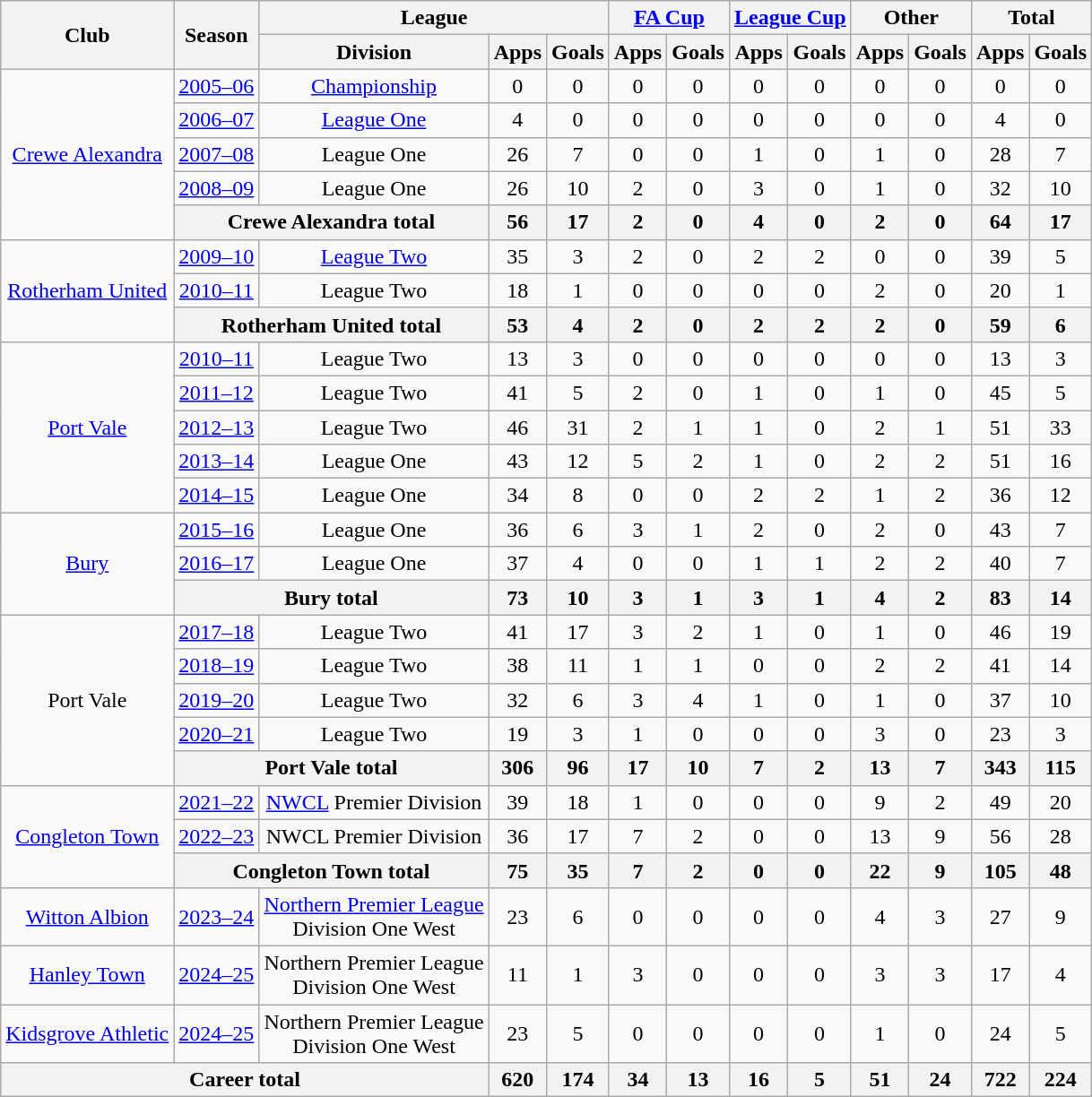<table class="wikitable" style="text-align:center;">
<tr>
<th rowspan="2">Club</th>
<th rowspan="2">Season</th>
<th colspan="3">League</th>
<th colspan="2"><a href='#'>FA Cup</a></th>
<th colspan="2"><a href='#'>League Cup</a></th>
<th colspan="2">Other</th>
<th colspan="2">Total</th>
</tr>
<tr>
<th>Division</th>
<th>Apps</th>
<th>Goals</th>
<th>Apps</th>
<th>Goals</th>
<th>Apps</th>
<th>Goals</th>
<th>Apps</th>
<th>Goals</th>
<th>Apps</th>
<th>Goals</th>
</tr>
<tr>
<td rowspan="5"><a href='#'>Crewe Alexandra</a></td>
<td><a href='#'>2005–06</a></td>
<td><a href='#'>Championship</a></td>
<td>0</td>
<td>0</td>
<td>0</td>
<td>0</td>
<td>0</td>
<td>0</td>
<td>0</td>
<td>0</td>
<td>0</td>
<td>0</td>
</tr>
<tr>
<td><a href='#'>2006–07</a></td>
<td><a href='#'>League One</a></td>
<td>4</td>
<td>0</td>
<td>0</td>
<td>0</td>
<td>0</td>
<td>0</td>
<td>0</td>
<td>0</td>
<td>4</td>
<td>0</td>
</tr>
<tr>
<td><a href='#'>2007–08</a></td>
<td>League One</td>
<td>26</td>
<td>7</td>
<td>0</td>
<td>0</td>
<td>1</td>
<td>0</td>
<td>1</td>
<td>0</td>
<td>28</td>
<td>7</td>
</tr>
<tr>
<td><a href='#'>2008–09</a></td>
<td>League One</td>
<td>26</td>
<td>10</td>
<td>2</td>
<td>0</td>
<td>3</td>
<td>0</td>
<td>1</td>
<td>0</td>
<td>32</td>
<td>10</td>
</tr>
<tr>
<th colspan="2">Crewe Alexandra total</th>
<th>56</th>
<th>17</th>
<th>2</th>
<th>0</th>
<th>4</th>
<th>0</th>
<th>2</th>
<th>0</th>
<th>64</th>
<th>17</th>
</tr>
<tr>
<td rowspan="3"><a href='#'>Rotherham United</a></td>
<td><a href='#'>2009–10</a></td>
<td><a href='#'>League Two</a></td>
<td>35</td>
<td>3</td>
<td>2</td>
<td>0</td>
<td>2</td>
<td>2</td>
<td>0</td>
<td>0</td>
<td>39</td>
<td>5</td>
</tr>
<tr>
<td><a href='#'>2010–11</a></td>
<td>League Two</td>
<td>18</td>
<td>1</td>
<td>0</td>
<td>0</td>
<td>0</td>
<td>0</td>
<td>2</td>
<td>0</td>
<td>20</td>
<td>1</td>
</tr>
<tr>
<th colspan="2">Rotherham United total</th>
<th>53</th>
<th>4</th>
<th>2</th>
<th>0</th>
<th>2</th>
<th>2</th>
<th>2</th>
<th>0</th>
<th>59</th>
<th>6</th>
</tr>
<tr>
<td rowspan="5"><a href='#'>Port Vale</a></td>
<td><a href='#'>2010–11</a></td>
<td>League Two</td>
<td>13</td>
<td>3</td>
<td>0</td>
<td>0</td>
<td>0</td>
<td>0</td>
<td>0</td>
<td>0</td>
<td>13</td>
<td>3</td>
</tr>
<tr>
<td><a href='#'>2011–12</a></td>
<td>League Two</td>
<td>41</td>
<td>5</td>
<td>2</td>
<td>0</td>
<td>1</td>
<td>0</td>
<td>1</td>
<td>0</td>
<td>45</td>
<td>5</td>
</tr>
<tr>
<td><a href='#'>2012–13</a></td>
<td>League Two</td>
<td>46</td>
<td>31</td>
<td>2</td>
<td>1</td>
<td>1</td>
<td>0</td>
<td>2</td>
<td>1</td>
<td>51</td>
<td>33</td>
</tr>
<tr>
<td><a href='#'>2013–14</a></td>
<td>League One</td>
<td>43</td>
<td>12</td>
<td>5</td>
<td>2</td>
<td>1</td>
<td>0</td>
<td>2</td>
<td>2</td>
<td>51</td>
<td>16</td>
</tr>
<tr>
<td><a href='#'>2014–15</a></td>
<td>League One</td>
<td>34</td>
<td>8</td>
<td>0</td>
<td>0</td>
<td>2</td>
<td>2</td>
<td>1</td>
<td>2</td>
<td>36</td>
<td>12</td>
</tr>
<tr>
<td rowspan="3"><a href='#'>Bury</a></td>
<td><a href='#'>2015–16</a></td>
<td>League One</td>
<td>36</td>
<td>6</td>
<td>3</td>
<td>1</td>
<td>2</td>
<td>0</td>
<td>2</td>
<td>0</td>
<td>43</td>
<td>7</td>
</tr>
<tr>
<td><a href='#'>2016–17</a></td>
<td>League One</td>
<td>37</td>
<td>4</td>
<td>0</td>
<td>0</td>
<td>1</td>
<td>1</td>
<td>2</td>
<td>2</td>
<td>40</td>
<td>7</td>
</tr>
<tr>
<th colspan="2">Bury total</th>
<th>73</th>
<th>10</th>
<th>3</th>
<th>1</th>
<th>3</th>
<th>1</th>
<th>4</th>
<th>2</th>
<th>83</th>
<th>14</th>
</tr>
<tr>
<td rowspan="5">Port Vale</td>
<td><a href='#'>2017–18</a></td>
<td>League Two</td>
<td>41</td>
<td>17</td>
<td>3</td>
<td>2</td>
<td>1</td>
<td>0</td>
<td>1</td>
<td>0</td>
<td>46</td>
<td>19</td>
</tr>
<tr>
<td><a href='#'>2018–19</a></td>
<td>League Two</td>
<td>38</td>
<td>11</td>
<td>1</td>
<td>1</td>
<td>0</td>
<td>0</td>
<td>2</td>
<td>2</td>
<td>41</td>
<td>14</td>
</tr>
<tr>
<td><a href='#'>2019–20</a></td>
<td>League Two</td>
<td>32</td>
<td>6</td>
<td>3</td>
<td>4</td>
<td>1</td>
<td>0</td>
<td>1</td>
<td>0</td>
<td>37</td>
<td>10</td>
</tr>
<tr>
<td><a href='#'>2020–21</a></td>
<td>League Two</td>
<td>19</td>
<td>3</td>
<td>1</td>
<td>0</td>
<td>0</td>
<td>0</td>
<td>3</td>
<td>0</td>
<td>23</td>
<td>3</td>
</tr>
<tr>
<th colspan="2">Port Vale total</th>
<th>306</th>
<th>96</th>
<th>17</th>
<th>10</th>
<th>7</th>
<th>2</th>
<th>13</th>
<th>7</th>
<th>343</th>
<th>115</th>
</tr>
<tr>
<td rowspan="3"><a href='#'>Congleton Town</a></td>
<td><a href='#'>2021–22</a></td>
<td><a href='#'>NWCL</a> Premier Division</td>
<td>39</td>
<td>18</td>
<td>1</td>
<td>0</td>
<td>0</td>
<td>0</td>
<td>9</td>
<td>2</td>
<td>49</td>
<td>20</td>
</tr>
<tr>
<td><a href='#'>2022–23</a></td>
<td>NWCL Premier Division</td>
<td>36</td>
<td>17</td>
<td>7</td>
<td>2</td>
<td>0</td>
<td>0</td>
<td>13</td>
<td>9</td>
<td>56</td>
<td>28</td>
</tr>
<tr>
<th colspan="2">Congleton Town total</th>
<th>75</th>
<th>35</th>
<th>7</th>
<th>2</th>
<th>0</th>
<th>0</th>
<th>22</th>
<th>9</th>
<th>105</th>
<th>48</th>
</tr>
<tr>
<td><a href='#'>Witton Albion</a></td>
<td><a href='#'>2023–24</a></td>
<td><a href='#'>Northern Premier League</a><br>Division One West</td>
<td>23</td>
<td>6</td>
<td>0</td>
<td>0</td>
<td>0</td>
<td>0</td>
<td>4</td>
<td>3</td>
<td>27</td>
<td>9</td>
</tr>
<tr>
<td><a href='#'>Hanley Town</a></td>
<td><a href='#'>2024–25</a></td>
<td>Northern Premier League<br>Division One West</td>
<td>11</td>
<td>1</td>
<td>3</td>
<td>0</td>
<td>0</td>
<td>0</td>
<td>3</td>
<td>3</td>
<td>17</td>
<td>4</td>
</tr>
<tr>
<td><a href='#'>Kidsgrove Athletic</a></td>
<td><a href='#'>2024–25</a></td>
<td>Northern Premier League<br>Division One West</td>
<td>23</td>
<td>5</td>
<td>0</td>
<td>0</td>
<td>0</td>
<td>0</td>
<td>1</td>
<td>0</td>
<td>24</td>
<td>5</td>
</tr>
<tr>
<th colspan="3">Career total</th>
<th>620</th>
<th>174</th>
<th>34</th>
<th>13</th>
<th>16</th>
<th>5</th>
<th>51</th>
<th>24</th>
<th>722</th>
<th>224</th>
</tr>
</table>
